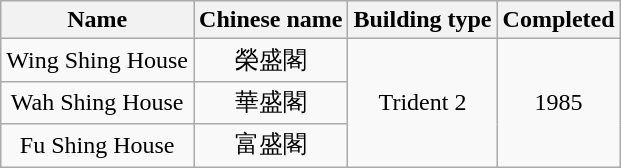<table class="wikitable" style="text-align: center">
<tr>
<th>Name</th>
<th>Chinese name</th>
<th>Building type</th>
<th>Completed</th>
</tr>
<tr>
<td>Wing Shing House</td>
<td>榮盛閣</td>
<td rowspan="3">Trident 2</td>
<td rowspan="3">1985</td>
</tr>
<tr>
<td>Wah Shing House</td>
<td>華盛閣</td>
</tr>
<tr>
<td>Fu Shing House</td>
<td>富盛閣</td>
</tr>
</table>
